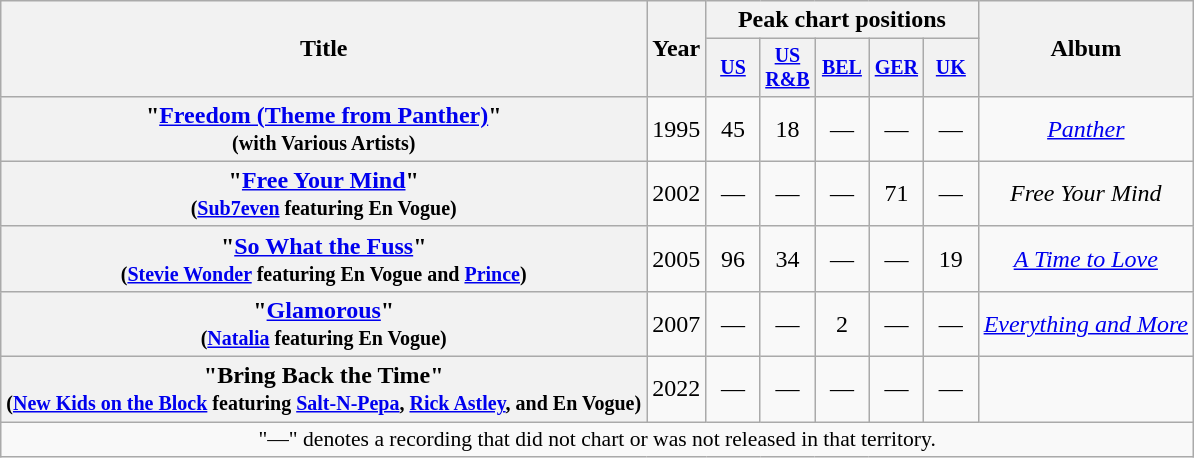<table class="wikitable plainrowheaders" style="text-align: center;" border="1">
<tr>
<th rowspan="2">Title</th>
<th rowspan="2">Year</th>
<th colspan="5">Peak chart positions</th>
<th rowspan="2">Album</th>
</tr>
<tr style="font-size:smaller;">
<th width="30"><a href='#'>US</a></th>
<th width="30"><a href='#'>US R&B</a></th>
<th width="30"><a href='#'>BEL</a></th>
<th width="30"><a href='#'>GER</a></th>
<th width="30"><a href='#'>UK</a></th>
</tr>
<tr>
<th scope="row">"<a href='#'>Freedom (Theme from Panther)</a>"<br><small>(with Various Artists)</small></th>
<td>1995</td>
<td>45</td>
<td>18</td>
<td>—</td>
<td>—</td>
<td>—</td>
<td><em><a href='#'>Panther</a></em></td>
</tr>
<tr>
<th scope="row">"<a href='#'>Free Your Mind</a>"<br><small>(<a href='#'>Sub7even</a> featuring En Vogue)</small></th>
<td>2002</td>
<td>—</td>
<td>—</td>
<td>—</td>
<td>71</td>
<td>—</td>
<td><em>Free Your Mind</em></td>
</tr>
<tr>
<th scope="row">"<a href='#'>So What the Fuss</a>"<br><small>(<a href='#'>Stevie Wonder</a> featuring En Vogue and <a href='#'>Prince</a>)</small></th>
<td>2005</td>
<td>96</td>
<td>34</td>
<td>—</td>
<td>—</td>
<td>19</td>
<td><em><a href='#'>A Time to Love</a></em></td>
</tr>
<tr>
<th scope="row">"<a href='#'>Glamorous</a>"<br><small>(<a href='#'>Natalia</a> featuring En Vogue)</small></th>
<td>2007</td>
<td>—</td>
<td>—</td>
<td>2</td>
<td>—</td>
<td>—</td>
<td><em><a href='#'>Everything and More</a></em></td>
</tr>
<tr>
<th scope="row">"Bring Back the Time"<br><small>(<a href='#'>New Kids on the Block</a> featuring <a href='#'>Salt-N-Pepa</a>, <a href='#'>Rick Astley</a>, and En Vogue)</small></th>
<td>2022</td>
<td>—</td>
<td>—</td>
<td>—</td>
<td>—</td>
<td>—</td>
<td></td>
</tr>
<tr>
<td colspan="12" style="font-size:90%">"—" denotes a recording that did not chart or was not released in that territory.</td>
</tr>
</table>
